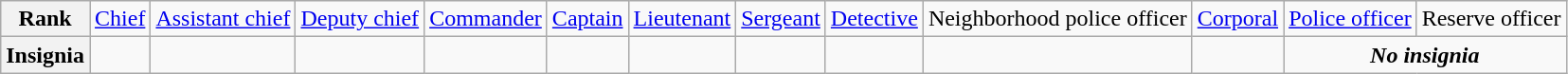<table class="wikitable">
<tr style="text-align:center;">
<th>Rank</th>
<td><a href='#'>Chief</a></td>
<td><a href='#'>Assistant chief</a></td>
<td><a href='#'>Deputy chief</a></td>
<td><a href='#'>Commander</a></td>
<td><a href='#'>Captain</a></td>
<td><a href='#'>Lieutenant</a></td>
<td><a href='#'>Sergeant</a></td>
<td><a href='#'>Detective</a></td>
<td>Neighborhood police officer</td>
<td><a href='#'>Corporal</a></td>
<td><a href='#'>Police officer</a></td>
<td>Reserve officer</td>
</tr>
<tr style="text-align:center;">
<th>Insignia</th>
<td></td>
<td></td>
<td></td>
<td></td>
<td></td>
<td></td>
<td></td>
<td></td>
<td></td>
<td></td>
<td colspan=2><strong><em>No insignia</em></strong></td>
</tr>
</table>
